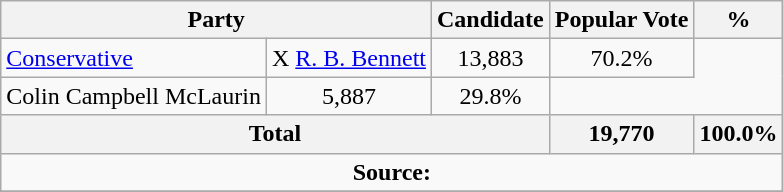<table class="wikitable">
<tr>
<th colspan="2">Party</th>
<th>Candidate</th>
<th>Popular Vote</th>
<th>%</th>
</tr>
<tr>
<td><a href='#'>Conservative</a></td>
<td> X <a href='#'>R. B. Bennett</a></td>
<td align=center>13,883</td>
<td align=center>70.2%</td>
</tr>
<tr>
<td>Colin Campbell McLaurin</td>
<td align=center>5,887</td>
<td align=center>29.8%</td>
</tr>
<tr>
<th colspan=3>Total</th>
<th>19,770</th>
<th>100.0%</th>
</tr>
<tr>
<td align="center" colspan=5><strong>Source:</strong> </td>
</tr>
<tr>
</tr>
</table>
